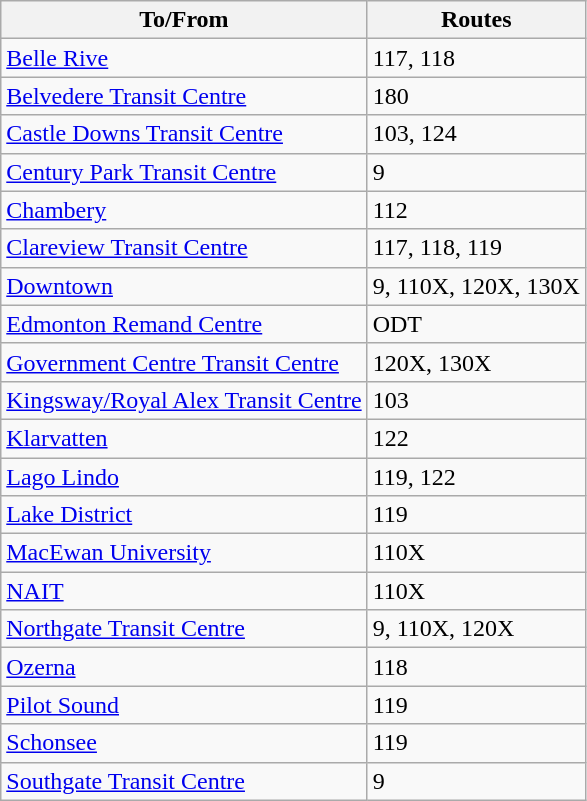<table class="wikitable mw-collapsible mw-collapsed" style="font-size: 100%" width=align=>
<tr>
<th>To/From</th>
<th>Routes</th>
</tr>
<tr>
<td><a href='#'>Belle Rive</a></td>
<td>117, 118</td>
</tr>
<tr>
<td><a href='#'>Belvedere Transit Centre</a></td>
<td>180</td>
</tr>
<tr>
<td><a href='#'>Castle Downs Transit Centre</a></td>
<td>103, 124</td>
</tr>
<tr>
<td><a href='#'>Century Park Transit Centre</a></td>
<td>9</td>
</tr>
<tr>
<td><a href='#'>Chambery</a></td>
<td>112</td>
</tr>
<tr>
<td><a href='#'>Clareview Transit Centre</a></td>
<td>117, 118, 119</td>
</tr>
<tr>
<td><a href='#'>Downtown</a></td>
<td>9, 110X, 120X, 130X</td>
</tr>
<tr>
<td><a href='#'>Edmonton Remand Centre</a></td>
<td>ODT</td>
</tr>
<tr>
<td><a href='#'>Government Centre Transit Centre</a></td>
<td>120X, 130X</td>
</tr>
<tr>
<td><a href='#'>Kingsway/Royal Alex Transit Centre</a></td>
<td>103</td>
</tr>
<tr>
<td><a href='#'>Klarvatten</a></td>
<td>122</td>
</tr>
<tr>
<td><a href='#'>Lago Lindo</a></td>
<td>119, 122</td>
</tr>
<tr>
<td><a href='#'>Lake District</a></td>
<td>119</td>
</tr>
<tr>
<td><a href='#'>MacEwan University</a></td>
<td>110X</td>
</tr>
<tr>
<td><a href='#'>NAIT</a></td>
<td>110X</td>
</tr>
<tr>
<td><a href='#'>Northgate Transit Centre</a></td>
<td>9, 110X, 120X</td>
</tr>
<tr>
<td><a href='#'>Ozerna</a></td>
<td>118</td>
</tr>
<tr>
<td><a href='#'>Pilot Sound</a></td>
<td>119</td>
</tr>
<tr>
<td><a href='#'>Schonsee</a></td>
<td>119</td>
</tr>
<tr>
<td><a href='#'>Southgate Transit Centre</a></td>
<td>9</td>
</tr>
</table>
